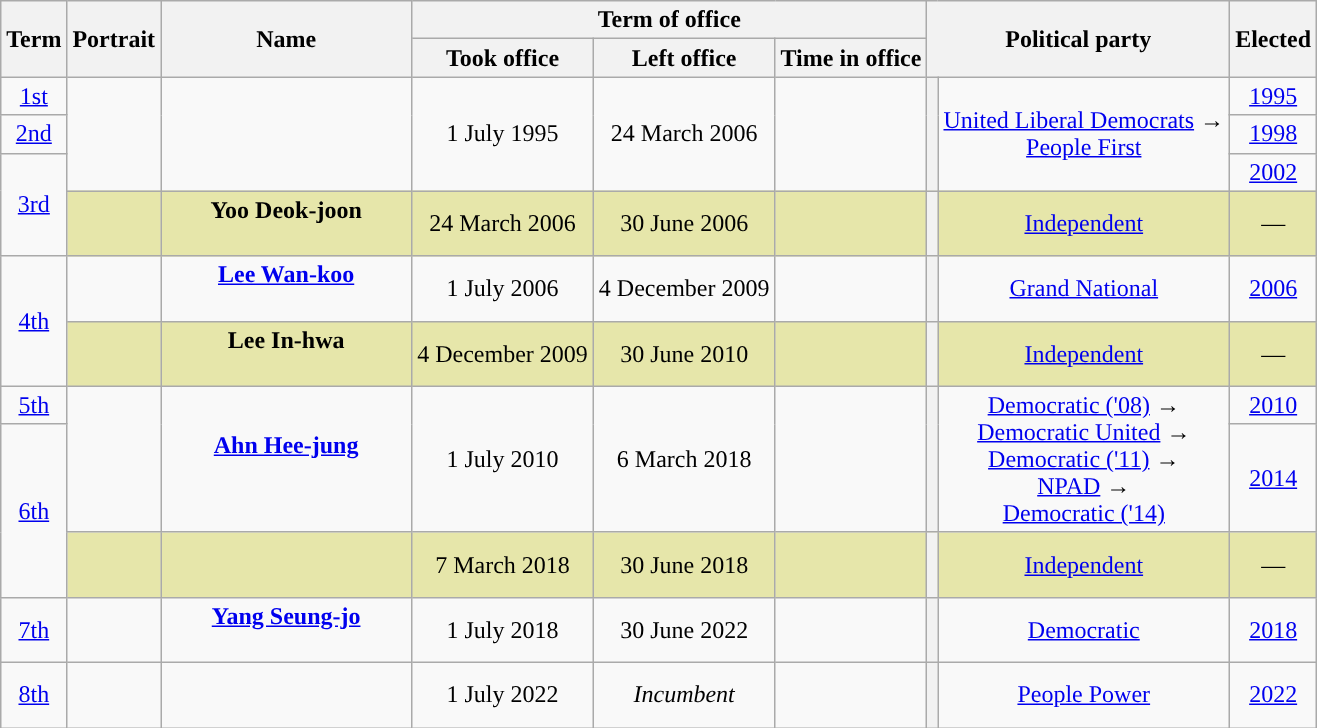<table class="wikitable" style="text-align:center">
<tr>
<th rowspan="2">Term</th>
<th rowspan="2">Portrait</th>
<th rowspan="2" width="160">Name<br></th>
<th colspan="3">Term of office</th>
<th colspan="2" rowspan="2">Political party</th>
<th rowspan="2">Elected</th>
</tr>
<tr>
<th>Took office</th>
<th>Left office</th>
<th>Time in office</th>
</tr>
<tr>
<td><a href='#'>1st</a></td>
<td rowspan="3"></td>
<td rowspan="3"><strong></strong><br><br></td>
<td rowspan="3">1 July 1995</td>
<td rowspan="3">24 March 2006</td>
<td rowspan="3"></td>
<th rowspan="3" style="background:"></th>
<td rowspan="3"><a href='#'>United Liberal Democrats</a> →<br><a href='#'>People First</a></td>
<td><a href='#'>1995</a></td>
</tr>
<tr>
<td><a href='#'>2nd</a></td>
<td><a href='#'>1998</a></td>
</tr>
<tr>
<td rowspan="2"><a href='#'>3rd</a></td>
<td><a href='#'>2002</a></td>
</tr>
<tr style="background:#E6E6AA;">
<td></td>
<td><strong>Yoo Deok-joon</strong><br><br></td>
<td>24 March 2006</td>
<td>30 June 2006</td>
<td></td>
<th style="background:"></th>
<td><a href='#'>Independent</a></td>
<td>—</td>
</tr>
<tr>
<td rowspan="2"><a href='#'>4th</a></td>
<td></td>
<td><strong><a href='#'>Lee Wan-koo</a></strong><br><br></td>
<td>1 July 2006</td>
<td>4 December 2009</td>
<td></td>
<th style="background:"></th>
<td><a href='#'>Grand National</a></td>
<td><a href='#'>2006</a></td>
</tr>
<tr style="background:#E6E6AA;">
<td></td>
<td><strong>Lee In-hwa</strong><br><br></td>
<td>4 December 2009</td>
<td>30 June 2010</td>
<td></td>
<th style="background:"></th>
<td><a href='#'>Independent</a></td>
<td>—</td>
</tr>
<tr>
<td><a href='#'>5th</a></td>
<td rowspan="2"></td>
<td rowspan="2"><strong><a href='#'>Ahn Hee-jung</a></strong><br><br></td>
<td rowspan="2">1 July 2010</td>
<td rowspan="2">6 March 2018</td>
<td rowspan="2"></td>
<th rowspan="2" style="background:"></th>
<td rowspan="2"><a href='#'>Democratic ('08)</a> →<br><a href='#'>Democratic United</a> →<br><a href='#'>Democratic ('11)</a> →<br><a href='#'>NPAD</a> →<br><a href='#'>Democratic ('14)</a></td>
<td><a href='#'>2010</a></td>
</tr>
<tr>
<td rowspan="2"><a href='#'>6th</a></td>
<td><a href='#'>2014</a></td>
</tr>
<tr style="background:#E6E6AA;">
<td></td>
<td><strong></strong><br><br></td>
<td>7 March 2018</td>
<td>30 June 2018</td>
<td></td>
<th style="background:"></th>
<td><a href='#'>Independent</a></td>
<td>—</td>
</tr>
<tr>
<td><a href='#'>7th</a></td>
<td></td>
<td><strong><a href='#'>Yang Seung-jo</a></strong><br><br></td>
<td>1 July 2018</td>
<td>30 June 2022</td>
<td></td>
<th style="background:"></th>
<td><a href='#'>Democratic</a></td>
<td><a href='#'>2018</a></td>
</tr>
<tr>
<td><a href='#'>8th</a></td>
<td></td>
<td><strong></strong><br><br></td>
<td>1 July 2022</td>
<td><em>Incumbent</em></td>
<td></td>
<th style="background:"></th>
<td><a href='#'>People Power</a></td>
<td><a href='#'>2022</a></td>
</tr>
</table>
